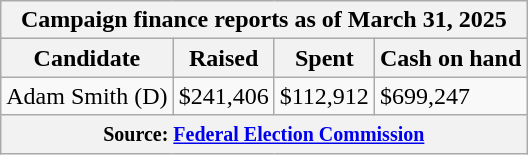<table class="wikitable sortable">
<tr>
<th colspan=4>Campaign finance reports as of March 31, 2025</th>
</tr>
<tr style="text-align:center;">
<th>Candidate</th>
<th>Raised</th>
<th>Spent</th>
<th>Cash on hand</th>
</tr>
<tr>
<td>Adam Smith (D)</td>
<td>$241,406</td>
<td>$112,912</td>
<td>$699,247</td>
</tr>
<tr>
<th colspan="4"><small>Source: <a href='#'>Federal Election Commission</a></small></th>
</tr>
</table>
